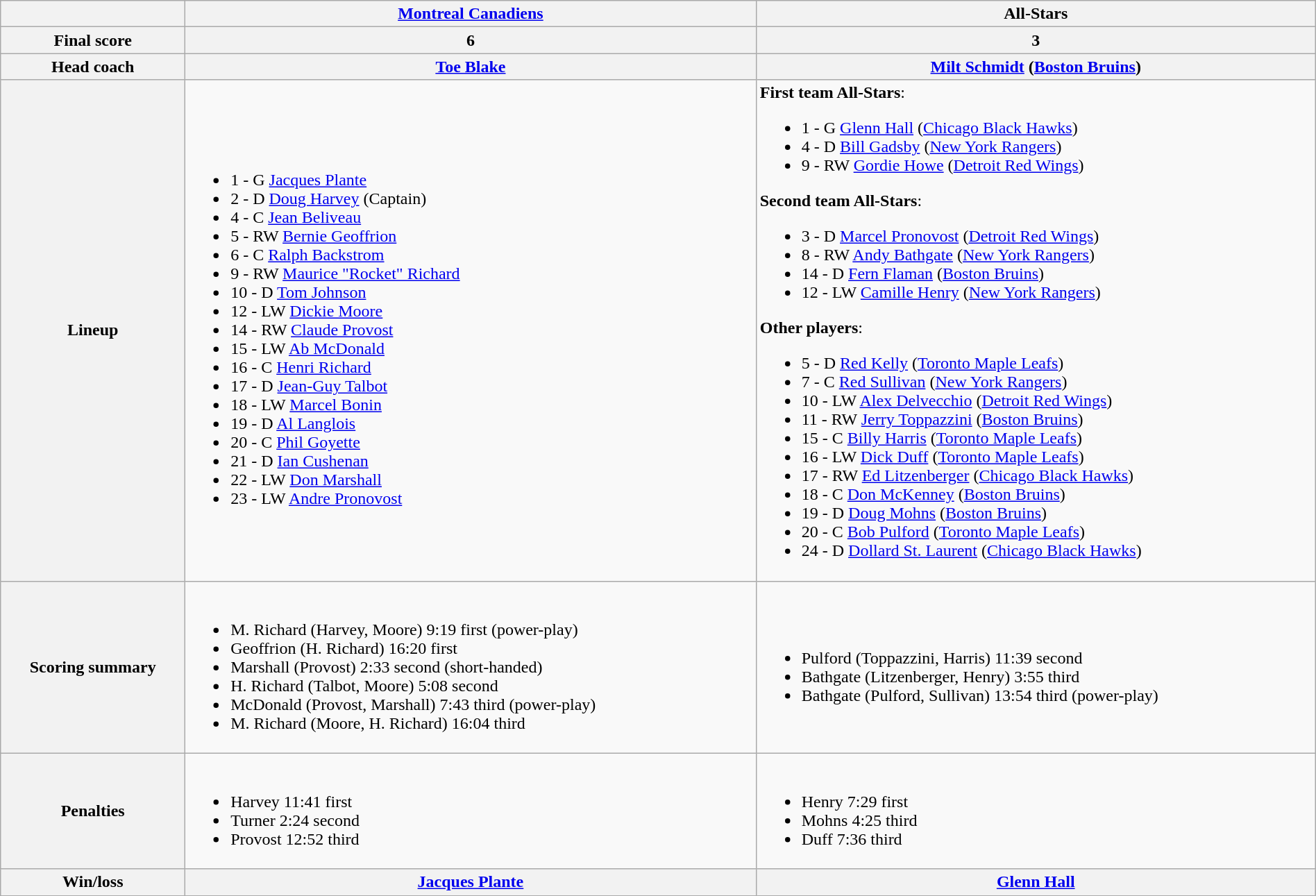<table class="wikitable" style="width:100%">
<tr>
<th></th>
<th><a href='#'>Montreal Canadiens</a></th>
<th>All-Stars</th>
</tr>
<tr>
<th>Final score</th>
<th>6</th>
<th>3</th>
</tr>
<tr>
<th>Head coach</th>
<th><a href='#'>Toe Blake</a></th>
<th><a href='#'>Milt Schmidt</a> (<a href='#'>Boston Bruins</a>)</th>
</tr>
<tr>
<th>Lineup</th>
<td><br><ul><li>1 - G <a href='#'>Jacques Plante</a></li><li>2 - D <a href='#'>Doug Harvey</a> (Captain)</li><li>4 - C <a href='#'>Jean Beliveau</a></li><li>5 - RW <a href='#'>Bernie Geoffrion</a></li><li>6 - C <a href='#'>Ralph Backstrom</a></li><li>9 - RW <a href='#'>Maurice "Rocket" Richard</a></li><li>10 - D <a href='#'>Tom Johnson</a></li><li>12 - LW <a href='#'>Dickie Moore</a></li><li>14 - RW <a href='#'>Claude Provost</a></li><li>15 - LW <a href='#'>Ab McDonald</a></li><li>16 - C <a href='#'>Henri Richard</a></li><li>17 - D <a href='#'>Jean-Guy Talbot</a></li><li>18 - LW <a href='#'>Marcel Bonin</a></li><li>19 - D <a href='#'>Al Langlois</a></li><li>20 - C <a href='#'>Phil Goyette</a></li><li>21 - D <a href='#'>Ian Cushenan</a></li><li>22 - LW <a href='#'>Don Marshall</a></li><li>23 - LW <a href='#'>Andre Pronovost</a></li></ul></td>
<td><strong>First team All-Stars</strong>:<br><ul><li>1 - G <a href='#'>Glenn Hall</a> (<a href='#'>Chicago Black Hawks</a>)</li><li>4 - D <a href='#'>Bill Gadsby</a> (<a href='#'>New York Rangers</a>)</li><li>9 - RW <a href='#'>Gordie Howe</a> (<a href='#'>Detroit Red Wings</a>)</li></ul><strong>Second team All-Stars</strong>:<ul><li>3 - D <a href='#'>Marcel Pronovost</a> (<a href='#'>Detroit Red Wings</a>)</li><li>8 - RW <a href='#'>Andy Bathgate</a> (<a href='#'>New York Rangers</a>)</li><li>14 - D <a href='#'>Fern Flaman</a> (<a href='#'>Boston Bruins</a>)</li><li>12 - LW <a href='#'>Camille Henry</a> (<a href='#'>New York Rangers</a>)</li></ul><strong>Other players</strong>:<ul><li>5 - D <a href='#'>Red Kelly</a> (<a href='#'>Toronto Maple Leafs</a>)</li><li>7 - C <a href='#'>Red Sullivan</a> (<a href='#'>New York Rangers</a>)</li><li>10 - LW <a href='#'>Alex Delvecchio</a> (<a href='#'>Detroit Red Wings</a>)</li><li>11 - RW <a href='#'>Jerry Toppazzini</a> (<a href='#'>Boston Bruins</a>)</li><li>15 - C <a href='#'>Billy Harris</a> (<a href='#'>Toronto Maple Leafs</a>)</li><li>16 - LW <a href='#'>Dick Duff</a> (<a href='#'>Toronto Maple Leafs</a>)</li><li>17 - RW <a href='#'>Ed Litzenberger</a> (<a href='#'>Chicago Black Hawks</a>)</li><li>18 - C <a href='#'>Don McKenney</a> (<a href='#'>Boston Bruins</a>)</li><li>19 - D <a href='#'>Doug Mohns</a> (<a href='#'>Boston Bruins</a>)</li><li>20 - C <a href='#'>Bob Pulford</a> (<a href='#'>Toronto Maple Leafs</a>)</li><li>24 - D <a href='#'>Dollard St. Laurent</a> (<a href='#'>Chicago Black Hawks</a>)</li></ul></td>
</tr>
<tr>
<th>Scoring summary</th>
<td><br><ul><li>M. Richard (Harvey, Moore) 9:19 first (power-play)</li><li>Geoffrion (H. Richard) 16:20 first</li><li>Marshall (Provost) 2:33 second (short-handed)</li><li>H. Richard (Talbot, Moore) 5:08 second</li><li>McDonald (Provost, Marshall) 7:43 third (power-play)</li><li>M. Richard (Moore, H. Richard) 16:04 third</li></ul></td>
<td><br><ul><li>Pulford (Toppazzini, Harris) 11:39 second</li><li>Bathgate (Litzenberger, Henry) 3:55 third</li><li>Bathgate (Pulford, Sullivan) 13:54 third (power-play)</li></ul></td>
</tr>
<tr>
<th>Penalties</th>
<td><br><ul><li>Harvey 11:41 first</li><li>Turner 2:24 second</li><li>Provost 12:52 third</li></ul></td>
<td><br><ul><li>Henry 7:29 first</li><li>Mohns 4:25 third</li><li>Duff 7:36 third</li></ul></td>
</tr>
<tr>
<th>Win/loss</th>
<th><a href='#'>Jacques Plante</a></th>
<th><a href='#'>Glenn Hall</a></th>
</tr>
</table>
